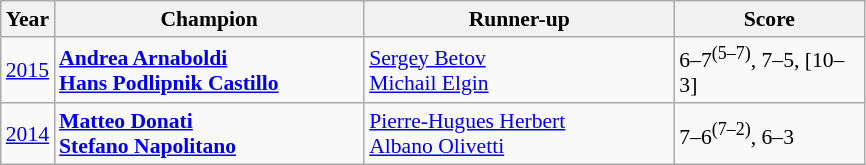<table class="wikitable" style="font-size:90%">
<tr>
<th>Year</th>
<th width="200">Champion</th>
<th width="200">Runner-up</th>
<th width="120">Score</th>
</tr>
<tr>
<td><a href='#'>2015</a></td>
<td> <strong><a href='#'>Andrea Arnaboldi</a></strong><br> <strong><a href='#'>Hans Podlipnik Castillo</a></strong></td>
<td> <a href='#'>Sergey Betov</a><br> <a href='#'>Michail Elgin</a></td>
<td>6–7<sup>(5–7)</sup>, 7–5, [10–3]</td>
</tr>
<tr>
<td><a href='#'>2014</a></td>
<td> <strong><a href='#'>Matteo Donati</a></strong><br> <strong><a href='#'>Stefano Napolitano</a></strong></td>
<td> <a href='#'>Pierre-Hugues Herbert</a> <br> <a href='#'>Albano Olivetti</a></td>
<td>7–6<sup>(7–2)</sup>, 6–3</td>
</tr>
</table>
